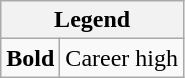<table class="wikitable">
<tr>
<th colspan="2">Legend</th>
</tr>
<tr>
<td><strong>Bold</strong></td>
<td>Career high</td>
</tr>
</table>
